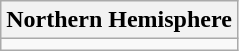<table class="wikitable">
<tr>
<th>Northern Hemisphere</th>
</tr>
<tr>
<td></td>
</tr>
</table>
